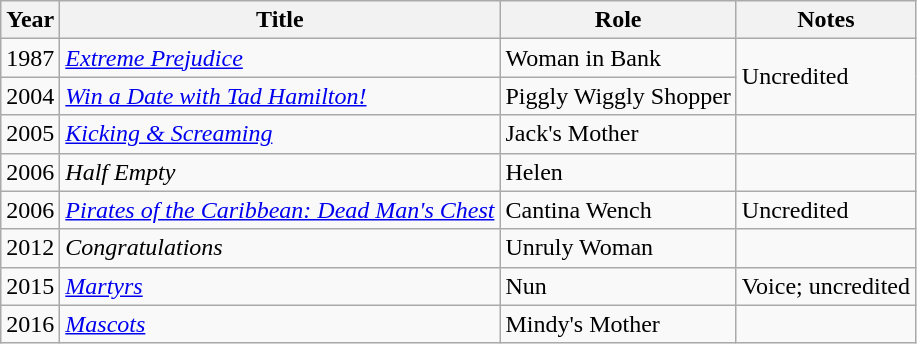<table class="wikitable sortable">
<tr>
<th>Year</th>
<th>Title</th>
<th>Role</th>
<th>Notes</th>
</tr>
<tr>
<td>1987</td>
<td><a href='#'><em>Extreme Prejudice</em></a></td>
<td>Woman in Bank</td>
<td rowspan="2">Uncredited</td>
</tr>
<tr>
<td>2004</td>
<td><em><a href='#'>Win a Date with Tad Hamilton!</a></em></td>
<td>Piggly Wiggly Shopper</td>
</tr>
<tr>
<td>2005</td>
<td><a href='#'><em>Kicking & Screaming</em></a></td>
<td>Jack's Mother</td>
<td></td>
</tr>
<tr>
<td>2006</td>
<td><em>Half Empty</em></td>
<td>Helen</td>
<td></td>
</tr>
<tr>
<td>2006</td>
<td><em><a href='#'>Pirates of the Caribbean: Dead Man's Chest</a></em></td>
<td>Cantina Wench</td>
<td>Uncredited</td>
</tr>
<tr>
<td>2012</td>
<td><em>Congratulations</em></td>
<td>Unruly Woman</td>
<td></td>
</tr>
<tr>
<td>2015</td>
<td><a href='#'><em>Martyrs</em></a></td>
<td>Nun</td>
<td>Voice; uncredited</td>
</tr>
<tr>
<td>2016</td>
<td><a href='#'><em>Mascots</em></a></td>
<td>Mindy's Mother</td>
<td></td>
</tr>
</table>
